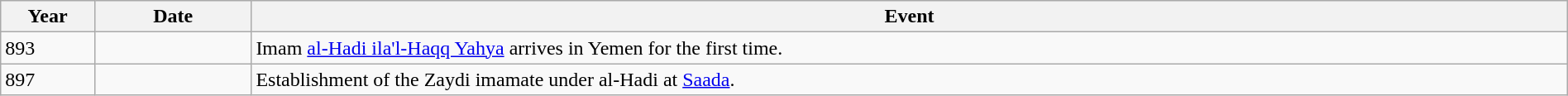<table class="wikitable" width="100%">
<tr>
<th style="width:6%">Year</th>
<th style="width:10%">Date</th>
<th>Event</th>
</tr>
<tr>
<td>893</td>
<td></td>
<td>Imam <a href='#'>al-Hadi ila'l-Haqq Yahya</a> arrives in Yemen for the first time.</td>
</tr>
<tr>
<td>897</td>
<td></td>
<td>Establishment of the Zaydi imamate under al-Hadi at <a href='#'>Saada</a>.</td>
</tr>
</table>
